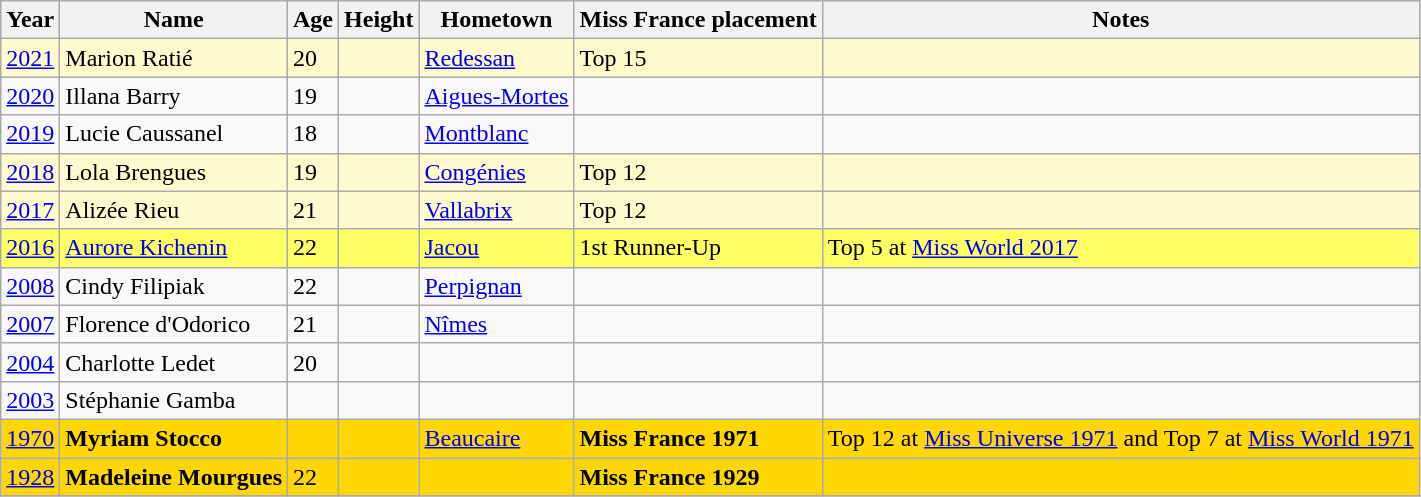<table class="wikitable sortable">
<tr>
<th>Year</th>
<th>Name</th>
<th>Age</th>
<th>Height</th>
<th>Hometown</th>
<th>Miss France placement</th>
<th>Notes</th>
</tr>
<tr bgcolor=#FFFACD>
<td><a href='#'>2021</a></td>
<td>Marion Ratié</td>
<td>20</td>
<td></td>
<td><a href='#'>Redessan</a></td>
<td>Top 15</td>
<td></td>
</tr>
<tr>
<td><a href='#'>2020</a></td>
<td>Illana Barry</td>
<td>19</td>
<td></td>
<td><a href='#'>Aigues-Mortes</a></td>
<td></td>
<td></td>
</tr>
<tr>
<td><a href='#'>2019</a></td>
<td>Lucie Caussanel</td>
<td>18</td>
<td></td>
<td><a href='#'>Montblanc</a></td>
<td></td>
<td></td>
</tr>
<tr bgcolor=#FFFACD>
<td><a href='#'>2018</a></td>
<td>Lola Brengues</td>
<td>19</td>
<td></td>
<td><a href='#'>Congénies</a></td>
<td>Top 12</td>
<td></td>
</tr>
<tr bgcolor=#FFFACD>
<td><a href='#'>2017</a></td>
<td>Alizée Rieu</td>
<td>21</td>
<td></td>
<td><a href='#'>Vallabrix</a></td>
<td>Top 12</td>
<td></td>
</tr>
<tr bgcolor=#FFFF66>
<td><a href='#'>2016</a></td>
<td><a href='#'>Aurore Kichenin</a></td>
<td>22</td>
<td></td>
<td><a href='#'>Jacou</a></td>
<td>1st Runner-Up</td>
<td>Top 5 at <a href='#'>Miss World 2017</a></td>
</tr>
<tr>
<td><a href='#'>2008</a></td>
<td>Cindy Filipiak</td>
<td>22</td>
<td></td>
<td><a href='#'>Perpignan</a></td>
<td></td>
<td></td>
</tr>
<tr>
<td><a href='#'>2007</a></td>
<td>Florence d'Odorico</td>
<td>21</td>
<td></td>
<td><a href='#'>Nîmes</a></td>
<td></td>
<td></td>
</tr>
<tr>
<td><a href='#'>2004</a></td>
<td>Charlotte Ledet</td>
<td>20</td>
<td></td>
<td></td>
<td></td>
<td></td>
</tr>
<tr>
<td><a href='#'>2003</a></td>
<td>Stéphanie Gamba</td>
<td></td>
<td></td>
<td></td>
<td></td>
<td></td>
</tr>
<tr bgcolor=gold>
<td><a href='#'>1970</a></td>
<td><strong>Myriam Stocco</strong></td>
<td></td>
<td></td>
<td><a href='#'>Beaucaire</a></td>
<td><strong>Miss France 1971</strong></td>
<td>Top 12 at <a href='#'>Miss Universe 1971</a> and Top 7 at <a href='#'>Miss World 1971</a></td>
</tr>
<tr bgcolor=gold>
<td><a href='#'>1928</a></td>
<td><strong>Madeleine Mourgues</strong></td>
<td>22</td>
<td></td>
<td></td>
<td><strong>Miss France 1929</strong></td>
<td></td>
</tr>
<tr>
</tr>
</table>
